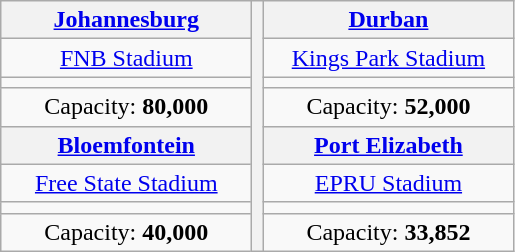<table class=wikitable style="text-align:center">
<tr>
<th width=160><a href='#'>Johannesburg</a></th>
<th rowspan=8><br></th>
<th width=160><a href='#'>Durban</a></th>
</tr>
<tr>
<td><a href='#'>FNB Stadium</a></td>
<td><a href='#'>Kings Park Stadium</a></td>
</tr>
<tr>
<td></td>
<td></td>
</tr>
<tr>
<td>Capacity: <strong>80,000</strong></td>
<td>Capacity: <strong>52,000</strong></td>
</tr>
<tr>
<th width=160><a href='#'>Bloemfontein</a></th>
<th><a href='#'>Port Elizabeth</a></th>
</tr>
<tr>
<td><a href='#'>Free State Stadium</a></td>
<td><a href='#'>EPRU Stadium</a></td>
</tr>
<tr>
<td></td>
<td></td>
</tr>
<tr>
<td>Capacity: <strong>40,000</strong></td>
<td>Capacity: <strong>33,852</strong></td>
</tr>
</table>
